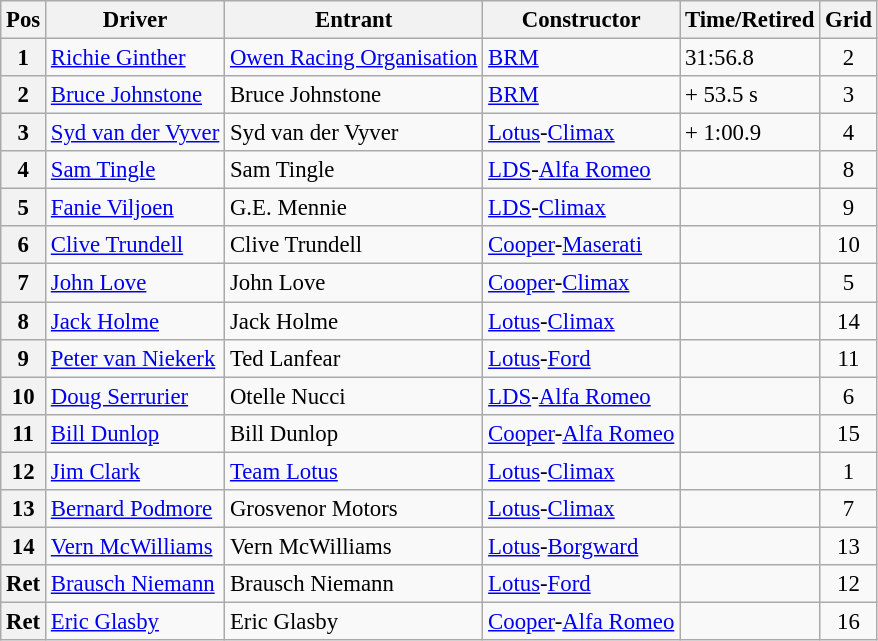<table class="wikitable" style="font-size: 95%;">
<tr>
<th>Pos</th>
<th>Driver</th>
<th>Entrant</th>
<th>Constructor</th>
<th>Time/Retired</th>
<th>Grid</th>
</tr>
<tr>
<th>1</th>
<td> <a href='#'>Richie Ginther</a></td>
<td><a href='#'>Owen Racing Organisation</a></td>
<td><a href='#'>BRM</a></td>
<td>31:56.8</td>
<td style="text-align:center">2</td>
</tr>
<tr>
<th>2</th>
<td> <a href='#'>Bruce Johnstone</a></td>
<td>Bruce Johnstone</td>
<td><a href='#'>BRM</a></td>
<td>+ 53.5 s</td>
<td style="text-align:center">3</td>
</tr>
<tr>
<th>3</th>
<td> <a href='#'>Syd van der Vyver</a></td>
<td>Syd van der Vyver</td>
<td><a href='#'>Lotus</a>-<a href='#'>Climax</a></td>
<td>+ 1:00.9</td>
<td style="text-align:center">4</td>
</tr>
<tr>
<th>4</th>
<td> <a href='#'>Sam Tingle</a></td>
<td>Sam Tingle</td>
<td><a href='#'>LDS</a>-<a href='#'>Alfa Romeo</a></td>
<td></td>
<td style="text-align:center">8</td>
</tr>
<tr>
<th>5</th>
<td> <a href='#'>Fanie Viljoen</a></td>
<td>G.E. Mennie</td>
<td><a href='#'>LDS</a>-<a href='#'>Climax</a></td>
<td></td>
<td style="text-align:center">9</td>
</tr>
<tr>
<th>6</th>
<td> <a href='#'>Clive Trundell</a></td>
<td>Clive Trundell</td>
<td><a href='#'>Cooper</a>-<a href='#'>Maserati</a></td>
<td></td>
<td style="text-align:center">10</td>
</tr>
<tr>
<th>7</th>
<td> <a href='#'>John Love</a></td>
<td>John Love</td>
<td><a href='#'>Cooper</a>-<a href='#'>Climax</a></td>
<td></td>
<td style="text-align:center">5</td>
</tr>
<tr>
<th>8</th>
<td> <a href='#'>Jack Holme</a></td>
<td>Jack Holme</td>
<td><a href='#'>Lotus</a>-<a href='#'>Climax</a></td>
<td></td>
<td style="text-align:center">14</td>
</tr>
<tr>
<th>9</th>
<td> <a href='#'>Peter van Niekerk</a></td>
<td>Ted Lanfear</td>
<td><a href='#'>Lotus</a>-<a href='#'>Ford</a></td>
<td></td>
<td style="text-align:center">11</td>
</tr>
<tr>
<th>10</th>
<td> <a href='#'>Doug Serrurier</a></td>
<td>Otelle Nucci</td>
<td><a href='#'>LDS</a>-<a href='#'>Alfa Romeo</a></td>
<td></td>
<td style="text-align:center">6</td>
</tr>
<tr>
<th>11</th>
<td> <a href='#'>Bill Dunlop</a></td>
<td>Bill Dunlop</td>
<td><a href='#'>Cooper</a>-<a href='#'>Alfa Romeo</a></td>
<td></td>
<td style="text-align:center">15</td>
</tr>
<tr>
<th>12</th>
<td> <a href='#'>Jim Clark</a></td>
<td><a href='#'>Team Lotus</a></td>
<td><a href='#'>Lotus</a>-<a href='#'>Climax</a></td>
<td></td>
<td style="text-align:center">1</td>
</tr>
<tr>
<th>13</th>
<td> <a href='#'>Bernard Podmore</a></td>
<td>Grosvenor Motors</td>
<td><a href='#'>Lotus</a>-<a href='#'>Climax</a></td>
<td></td>
<td style="text-align:center">7</td>
</tr>
<tr>
<th>14</th>
<td> <a href='#'>Vern McWilliams</a></td>
<td>Vern McWilliams</td>
<td><a href='#'>Lotus</a>-<a href='#'>Borgward</a></td>
<td></td>
<td style="text-align:center">13</td>
</tr>
<tr>
<th>Ret</th>
<td> <a href='#'>Brausch Niemann</a></td>
<td>Brausch Niemann</td>
<td><a href='#'>Lotus</a>-<a href='#'>Ford</a></td>
<td></td>
<td style="text-align:center">12</td>
</tr>
<tr>
<th>Ret</th>
<td> <a href='#'>Eric Glasby</a></td>
<td>Eric Glasby</td>
<td><a href='#'>Cooper</a>-<a href='#'>Alfa Romeo</a></td>
<td></td>
<td style="text-align:center">16</td>
</tr>
</table>
